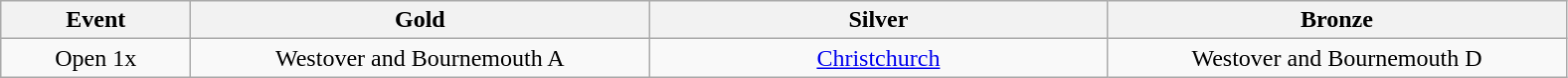<table class="wikitable" style="text-align:center">
<tr>
<th width=120>Event</th>
<th width=300>Gold</th>
<th width=300>Silver</th>
<th width=300>Bronze</th>
</tr>
<tr>
<td>Open 1x</td>
<td>Westover and Bournemouth A</td>
<td><a href='#'>Christchurch</a></td>
<td>Westover and Bournemouth D</td>
</tr>
</table>
